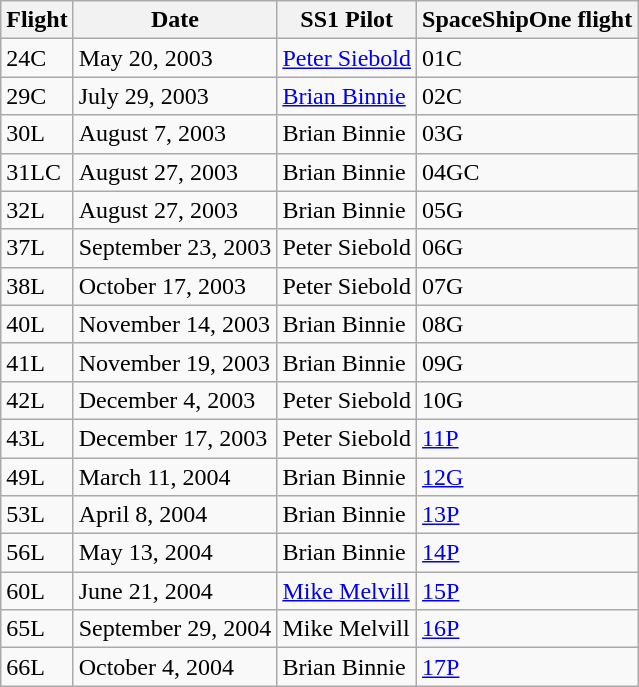<table class="wikitable">
<tr>
<th>Flight</th>
<th>Date</th>
<th>SS1 Pilot</th>
<th>SpaceShipOne flight</th>
</tr>
<tr>
<td>24C</td>
<td>May 20, 2003</td>
<td><a href='#'>Peter Siebold</a></td>
<td>01C</td>
</tr>
<tr style="text-align:left;">
<td>29C</td>
<td>July 29, 2003</td>
<td><a href='#'>Brian Binnie</a></td>
<td>02C</td>
</tr>
<tr style="text-align:left;">
<td>30L</td>
<td>August 7, 2003</td>
<td>Brian Binnie</td>
<td>03G</td>
</tr>
<tr>
<td>31LC</td>
<td>August 27, 2003</td>
<td>Brian Binnie</td>
<td>04GC</td>
</tr>
<tr>
<td>32L</td>
<td>August 27, 2003</td>
<td>Brian Binnie</td>
<td style="text-align:left;">05G</td>
</tr>
<tr>
<td>37L</td>
<td>September 23, 2003</td>
<td>Peter Siebold</td>
<td>06G</td>
</tr>
<tr>
<td style="text-align:left;">38L</td>
<td style="text-align:left;">October 17, 2003</td>
<td>Peter Siebold</td>
<td>07G</td>
</tr>
<tr>
<td>40L</td>
<td>November 14, 2003</td>
<td>Brian Binnie</td>
<td>08G</td>
</tr>
<tr>
<td>41L</td>
<td>November 19, 2003</td>
<td>Brian Binnie</td>
<td>09G</td>
</tr>
<tr style="text-align:left;">
<td>42L</td>
<td>December 4, 2003</td>
<td>Peter Siebold</td>
<td>10G</td>
</tr>
<tr>
<td style="text-align:left;">43L</td>
<td style="text-align:left;">December 17, 2003</td>
<td style="text-align:left;">Peter Siebold</td>
<td style="text-align:left;"><a href='#'>11P</a></td>
</tr>
<tr>
<td style="text-align:left;">49L</td>
<td style="text-align:left;">March 11, 2004</td>
<td style="text-align:left;">Brian Binnie</td>
<td style="text-align:left;"><a href='#'>12G</a></td>
</tr>
<tr>
<td style="text-align:left;">53L</td>
<td style="text-align:left;">April 8, 2004</td>
<td style="text-align:left;">Brian Binnie</td>
<td style="text-align:left;"><a href='#'>13P</a></td>
</tr>
<tr>
<td style="text-align:left;">56L</td>
<td style="text-align:left;">May 13, 2004</td>
<td style="text-align:left;">Brian Binnie</td>
<td style="text-align:left;"><a href='#'>14P</a></td>
</tr>
<tr>
<td>60L</td>
<td>June 21, 2004</td>
<td style="text-align:left;"><a href='#'>Mike Melvill</a></td>
<td style="text-align:left;"><a href='#'>15P</a></td>
</tr>
<tr>
<td>65L</td>
<td style="text-align:left;">September 29, 2004</td>
<td style="text-align:left;">Mike Melvill</td>
<td style="text-align:left;"><a href='#'>16P</a></td>
</tr>
<tr>
<td>66L</td>
<td style="text-align:left;">October 4, 2004</td>
<td style="text-align:left;">Brian Binnie</td>
<td style="text-align:left;"><a href='#'>17P</a></td>
</tr>
</table>
